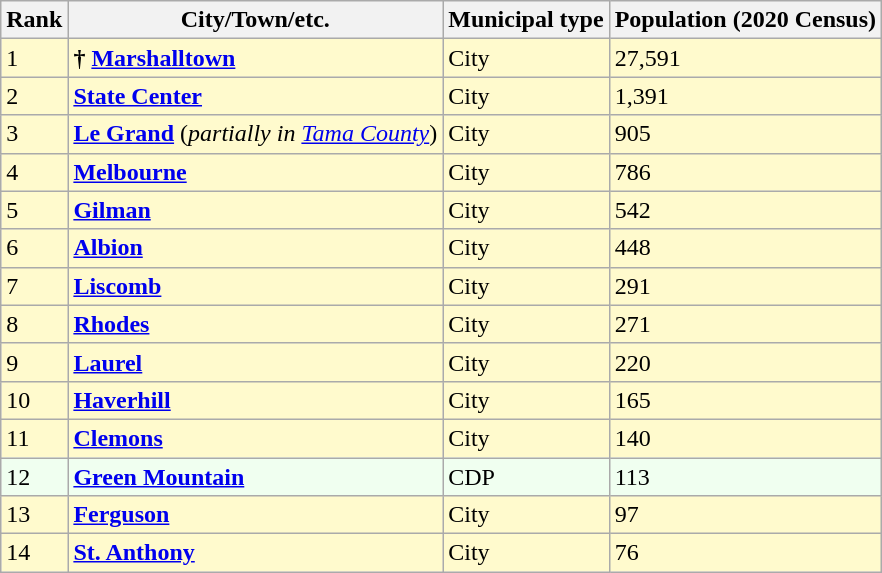<table class="wikitable sortable">
<tr>
<th>Rank</th>
<th>City/Town/etc.</th>
<th>Municipal type</th>
<th>Population (2020 Census)</th>
</tr>
<tr style="background-color:#FFFACD;">
<td>1</td>
<td><strong>†</strong> <strong><a href='#'>Marshalltown</a></strong></td>
<td>City</td>
<td>27,591</td>
</tr>
<tr style="background-color:#FFFACD;">
<td>2</td>
<td><strong><a href='#'>State Center</a></strong></td>
<td>City</td>
<td>1,391</td>
</tr>
<tr style="background-color:#FFFACD;">
<td>3</td>
<td><strong><a href='#'>Le Grand</a></strong> (<em>partially in <a href='#'>Tama County</a></em>)</td>
<td>City</td>
<td>905</td>
</tr>
<tr style="background-color:#FFFACD;">
<td>4</td>
<td><strong><a href='#'>Melbourne</a></strong></td>
<td>City</td>
<td>786</td>
</tr>
<tr style="background-color:#FFFACD;">
<td>5</td>
<td><strong><a href='#'>Gilman</a></strong></td>
<td>City</td>
<td>542</td>
</tr>
<tr style="background-color:#FFFACD;">
<td>6</td>
<td><strong><a href='#'>Albion</a></strong></td>
<td>City</td>
<td>448</td>
</tr>
<tr style="background-color:#FFFACD;">
<td>7</td>
<td><strong><a href='#'>Liscomb</a></strong></td>
<td>City</td>
<td>291</td>
</tr>
<tr style="background-color:#FFFACD;">
<td>8</td>
<td><strong><a href='#'>Rhodes</a></strong></td>
<td>City</td>
<td>271</td>
</tr>
<tr style="background-color:#FFFACD;">
<td>9</td>
<td><strong><a href='#'>Laurel</a></strong></td>
<td>City</td>
<td>220</td>
</tr>
<tr style="background-color:#FFFACD;">
<td>10</td>
<td><strong><a href='#'>Haverhill</a></strong></td>
<td>City</td>
<td>165</td>
</tr>
<tr style="background-color:#FFFACD;">
<td>11</td>
<td><strong><a href='#'>Clemons</a></strong></td>
<td>City</td>
<td>140</td>
</tr>
<tr style="background-color:#F0FFF0;">
<td>12</td>
<td><strong><a href='#'>Green Mountain</a></strong></td>
<td>CDP</td>
<td>113</td>
</tr>
<tr style="background-color:#FFFACD;">
<td>13</td>
<td><strong><a href='#'>Ferguson</a></strong></td>
<td>City</td>
<td>97</td>
</tr>
<tr style="background-color:#FFFACD;">
<td>14</td>
<td><strong><a href='#'>St. Anthony</a></strong></td>
<td>City</td>
<td>76</td>
</tr>
</table>
